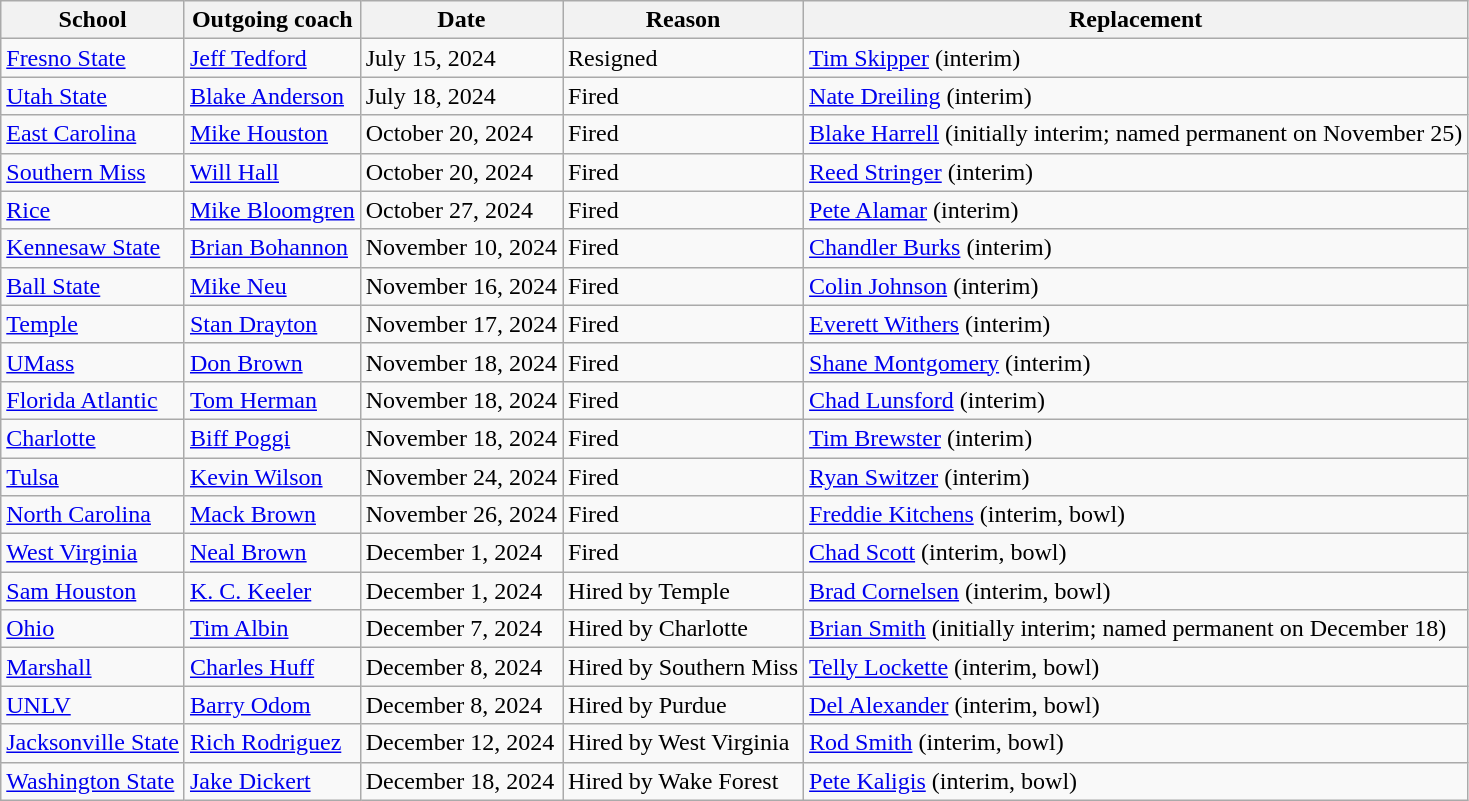<table class="wikitable sortable">
<tr>
<th>School</th>
<th>Outgoing coach</th>
<th>Date</th>
<th>Reason</th>
<th>Replacement</th>
</tr>
<tr>
<td><a href='#'>Fresno State</a></td>
<td><a href='#'>Jeff Tedford</a></td>
<td>July 15, 2024</td>
<td>Resigned</td>
<td><a href='#'>Tim Skipper</a> (interim)</td>
</tr>
<tr>
<td><a href='#'>Utah State</a></td>
<td><a href='#'>Blake Anderson</a></td>
<td>July 18, 2024</td>
<td>Fired</td>
<td><a href='#'>Nate Dreiling</a> (interim)</td>
</tr>
<tr>
<td><a href='#'>East Carolina</a></td>
<td><a href='#'>Mike Houston</a></td>
<td>October 20, 2024</td>
<td>Fired</td>
<td><a href='#'>Blake Harrell</a> (initially interim; named permanent on November 25)</td>
</tr>
<tr>
<td><a href='#'>Southern Miss</a></td>
<td><a href='#'>Will Hall</a></td>
<td>October 20, 2024</td>
<td>Fired</td>
<td><a href='#'>Reed Stringer</a> (interim)</td>
</tr>
<tr>
<td><a href='#'>Rice</a></td>
<td><a href='#'>Mike Bloomgren</a></td>
<td>October 27, 2024</td>
<td>Fired</td>
<td><a href='#'>Pete Alamar</a> (interim)</td>
</tr>
<tr>
<td><a href='#'>Kennesaw State</a></td>
<td><a href='#'>Brian Bohannon</a></td>
<td>November 10, 2024</td>
<td>Fired</td>
<td><a href='#'>Chandler Burks</a> (interim)</td>
</tr>
<tr>
<td><a href='#'>Ball State</a></td>
<td><a href='#'>Mike Neu</a></td>
<td>November 16, 2024</td>
<td>Fired</td>
<td><a href='#'>Colin Johnson</a> (interim)</td>
</tr>
<tr>
<td><a href='#'>Temple</a></td>
<td><a href='#'>Stan Drayton</a></td>
<td>November 17, 2024</td>
<td>Fired</td>
<td><a href='#'>Everett Withers</a> (interim)</td>
</tr>
<tr>
<td><a href='#'>UMass</a></td>
<td><a href='#'>Don Brown</a></td>
<td>November 18, 2024</td>
<td>Fired</td>
<td><a href='#'>Shane Montgomery</a> (interim)</td>
</tr>
<tr>
<td><a href='#'>Florida Atlantic</a></td>
<td><a href='#'>Tom Herman</a></td>
<td>November 18, 2024</td>
<td>Fired</td>
<td><a href='#'>Chad Lunsford</a> (interim)</td>
</tr>
<tr>
<td><a href='#'>Charlotte</a></td>
<td><a href='#'>Biff Poggi</a></td>
<td>November 18, 2024</td>
<td>Fired</td>
<td><a href='#'>Tim Brewster</a> (interim)</td>
</tr>
<tr>
<td><a href='#'>Tulsa</a></td>
<td><a href='#'>Kevin Wilson</a></td>
<td>November 24, 2024</td>
<td>Fired</td>
<td><a href='#'>Ryan Switzer</a> (interim)</td>
</tr>
<tr>
<td><a href='#'>North Carolina</a></td>
<td><a href='#'>Mack Brown</a></td>
<td>November 26, 2024</td>
<td>Fired</td>
<td><a href='#'>Freddie Kitchens</a> (interim, bowl)</td>
</tr>
<tr>
<td><a href='#'>West Virginia</a></td>
<td><a href='#'>Neal Brown</a></td>
<td>December 1, 2024</td>
<td>Fired</td>
<td><a href='#'>Chad Scott</a> (interim, bowl)</td>
</tr>
<tr>
<td><a href='#'>Sam Houston</a></td>
<td><a href='#'>K. C. Keeler</a></td>
<td>December 1, 2024</td>
<td>Hired by Temple</td>
<td><a href='#'>Brad Cornelsen</a> (interim, bowl)</td>
</tr>
<tr>
<td><a href='#'>Ohio</a></td>
<td><a href='#'>Tim Albin</a></td>
<td>December 7, 2024</td>
<td>Hired by Charlotte</td>
<td><a href='#'>Brian Smith</a> (initially interim; named permanent on December 18)</td>
</tr>
<tr>
<td><a href='#'>Marshall</a></td>
<td><a href='#'>Charles Huff</a></td>
<td>December 8, 2024</td>
<td>Hired by Southern Miss</td>
<td><a href='#'>Telly Lockette</a> (interim, bowl)</td>
</tr>
<tr>
<td><a href='#'>UNLV</a></td>
<td><a href='#'>Barry Odom</a></td>
<td>December 8, 2024</td>
<td>Hired by Purdue</td>
<td><a href='#'>Del Alexander</a> (interim, bowl)</td>
</tr>
<tr>
<td><a href='#'>Jacksonville State</a></td>
<td><a href='#'>Rich Rodriguez</a></td>
<td>December 12, 2024</td>
<td>Hired by West Virginia</td>
<td><a href='#'>Rod Smith</a> (interim, bowl)</td>
</tr>
<tr>
<td><a href='#'>Washington State</a></td>
<td><a href='#'>Jake Dickert</a></td>
<td>December 18, 2024</td>
<td>Hired by Wake Forest</td>
<td><a href='#'>Pete Kaligis</a> (interim, bowl)</td>
</tr>
</table>
